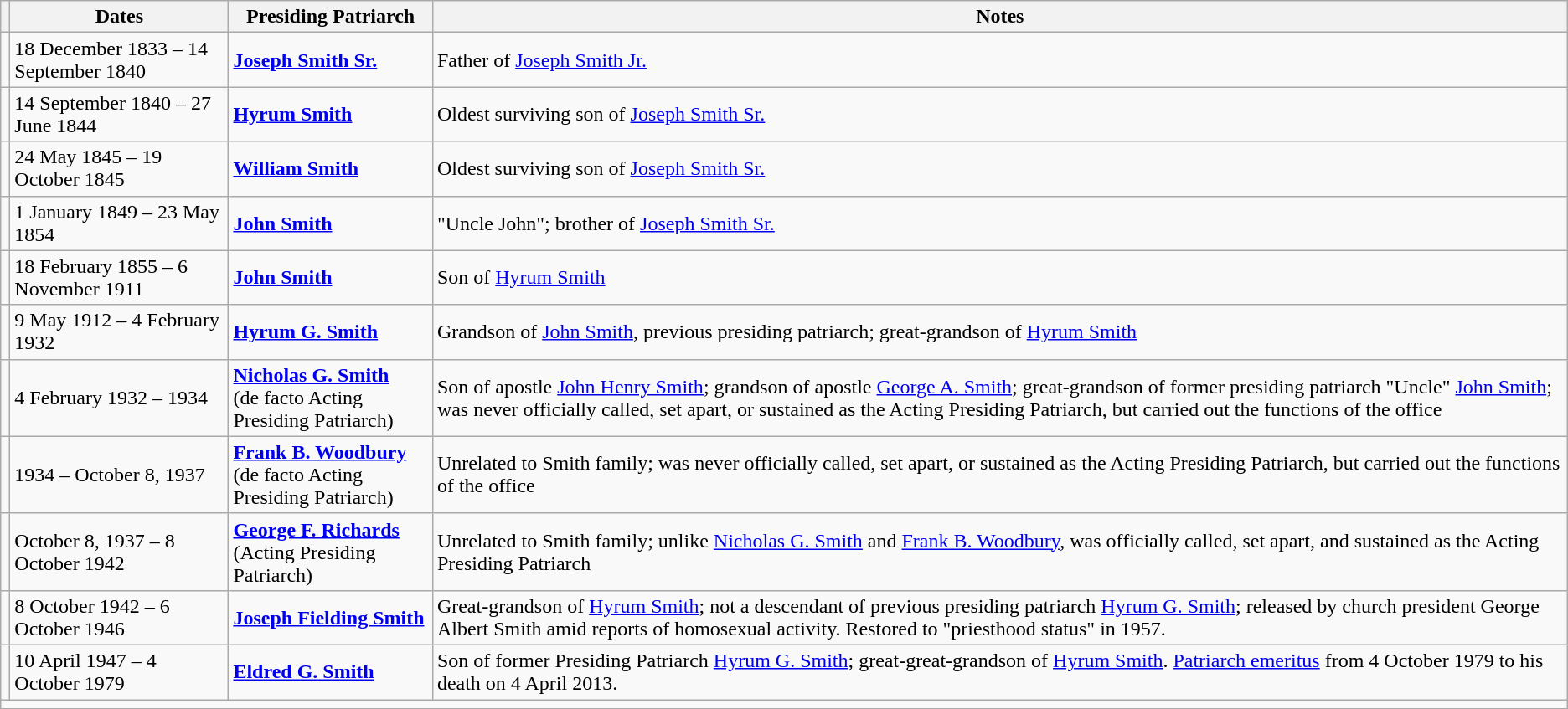<table class="wikitable">
<tr>
<th></th>
<th>Dates</th>
<th>Presiding Patriarch</th>
<th>Notes</th>
</tr>
<tr>
<td></td>
<td>18 December 1833 – 14 September 1840</td>
<td><strong><a href='#'>Joseph Smith Sr.</a></strong></td>
<td>Father of <a href='#'>Joseph Smith Jr.</a></td>
</tr>
<tr>
<td></td>
<td>14 September 1840 – 27 June 1844</td>
<td><strong><a href='#'>Hyrum Smith</a></strong></td>
<td>Oldest surviving son of <a href='#'>Joseph Smith Sr.</a></td>
</tr>
<tr>
<td></td>
<td>24 May 1845 – 19 October 1845</td>
<td><strong><a href='#'>William Smith</a></strong></td>
<td>Oldest surviving son of <a href='#'>Joseph Smith Sr.</a></td>
</tr>
<tr>
<td></td>
<td>1 January 1849 – 23 May 1854</td>
<td><strong><a href='#'>John Smith</a></strong></td>
<td>"Uncle John"; brother of <a href='#'>Joseph Smith Sr.</a></td>
</tr>
<tr>
<td></td>
<td>18 February 1855 – 6 November 1911</td>
<td><strong><a href='#'>John Smith</a></strong></td>
<td>Son of <a href='#'>Hyrum Smith</a></td>
</tr>
<tr>
<td></td>
<td>9 May 1912 – 4 February 1932</td>
<td><strong><a href='#'>Hyrum G. Smith</a></strong></td>
<td>Grandson of <a href='#'>John Smith</a>, previous presiding patriarch; great-grandson of <a href='#'>Hyrum Smith</a></td>
</tr>
<tr>
<td></td>
<td>4 February 1932 – 1934</td>
<td><strong><a href='#'>Nicholas G. Smith</a></strong><br>(de facto Acting Presiding Patriarch)</td>
<td>Son of apostle <a href='#'>John Henry Smith</a>; grandson of apostle <a href='#'>George A. Smith</a>; great-grandson of former presiding patriarch "Uncle" <a href='#'>John Smith</a>; was never officially called, set apart, or sustained as the Acting Presiding Patriarch, but carried out the functions of the office</td>
</tr>
<tr>
<td></td>
<td>1934 – October 8, 1937</td>
<td><strong><a href='#'>Frank B. Woodbury</a></strong><br>(de facto Acting Presiding Patriarch)</td>
<td>Unrelated to Smith family; was never officially called, set apart, or sustained as the Acting Presiding Patriarch, but carried out the functions of the office</td>
</tr>
<tr>
<td></td>
<td>October 8, 1937 – 8 October 1942</td>
<td><strong><a href='#'>George F. Richards</a></strong><br>(Acting Presiding Patriarch)</td>
<td>Unrelated to Smith family; unlike <a href='#'>Nicholas G. Smith</a> and <a href='#'>Frank B. Woodbury</a>, was officially called, set apart, and sustained as the Acting Presiding Patriarch</td>
</tr>
<tr>
<td></td>
<td>8 October 1942 – 6 October 1946</td>
<td><strong><a href='#'>Joseph Fielding Smith</a></strong><br></td>
<td>Great-grandson of <a href='#'>Hyrum Smith</a>; not a descendant of previous presiding patriarch <a href='#'>Hyrum G. Smith</a>; released by church president George Albert Smith amid reports of homosexual activity. Restored to "priesthood status" in 1957.</td>
</tr>
<tr>
<td></td>
<td>10 April 1947 – 4 October 1979</td>
<td><strong><a href='#'>Eldred G. Smith</a></strong></td>
<td>Son of former Presiding Patriarch <a href='#'>Hyrum G. Smith</a>; great-great-grandson of <a href='#'>Hyrum Smith</a>. <a href='#'>Patriarch emeritus</a> from 4 October 1979 to his death on 4 April 2013.</td>
</tr>
<tr>
<td colspan = "4"></td>
</tr>
</table>
